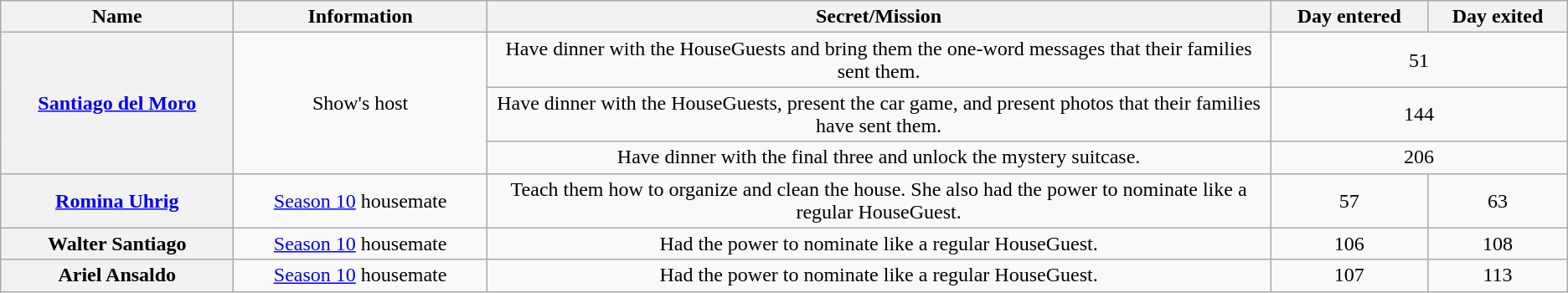<table class="wikitable" style="text-align:center">
<tr>
<th>Name</th>
<th>Information</th>
<th style="width:50%">Secret/Mission</th>
<th>Day entered</th>
<th>Day exited</th>
</tr>
<tr>
<th rowspan="3"><a href='#'>Santiago del Moro</a></th>
<td rowspan="3">Show's host</td>
<td>Have dinner with the HouseGuests and bring them the one-word messages that their families sent them.</td>
<td colspan="2">51</td>
</tr>
<tr>
<td>Have dinner with the HouseGuests, present the car game, and present photos that their families have sent them.</td>
<td colspan="2">144</td>
</tr>
<tr>
<td>Have dinner with the final three and unlock the mystery suitcase.</td>
<td colspan="2">206</td>
</tr>
<tr>
<th><a href='#'>Romina Uhrig</a></th>
<td><a href='#'>Season 10</a> housemate</td>
<td>Teach them how to organize and clean the house. She also had the power to nominate like a regular HouseGuest.</td>
<td>57</td>
<td>63</td>
</tr>
<tr>
<th>Walter Santiago</th>
<td><a href='#'>Season 10</a> housemate</td>
<td>Had the power to nominate like a regular HouseGuest.</td>
<td>106</td>
<td>108</td>
</tr>
<tr>
<th>Ariel Ansaldo</th>
<td><a href='#'>Season 10</a> housemate</td>
<td>Had the power to nominate like a regular HouseGuest.</td>
<td>107</td>
<td>113</td>
</tr>
</table>
